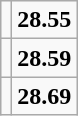<table class="wikitable">
<tr>
<td></td>
<td align=center><strong>28.55</strong></td>
</tr>
<tr>
<td></td>
<td align=center><strong>28.59</strong></td>
</tr>
<tr>
<td></td>
<td align=center><strong>28.69</strong></td>
</tr>
</table>
